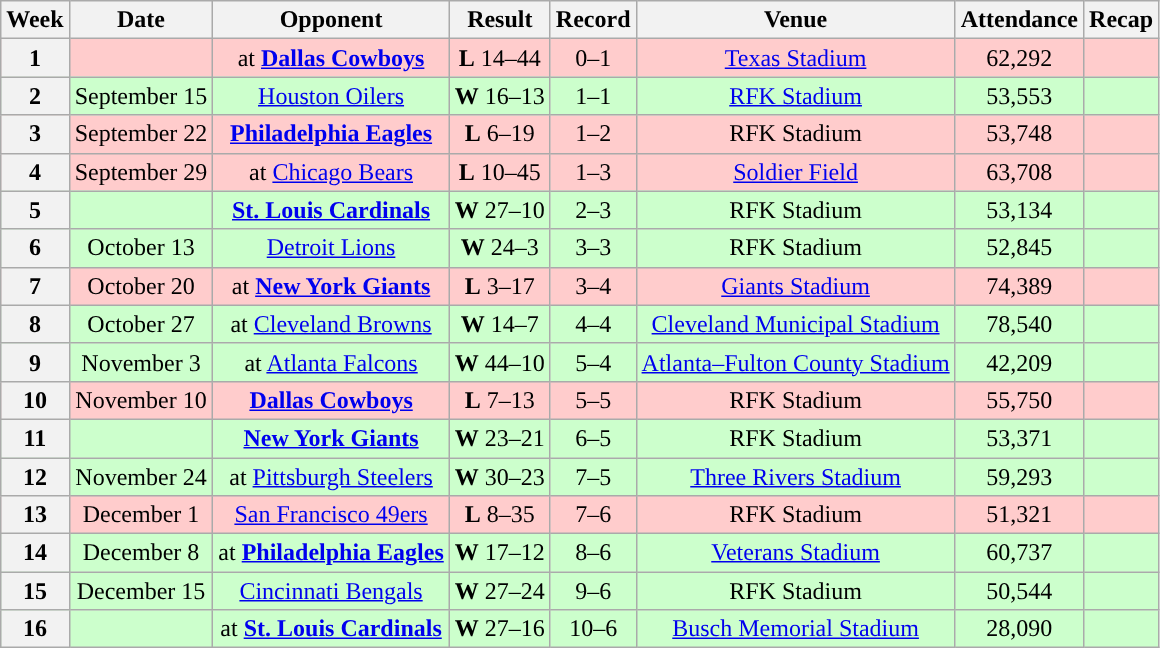<table class="wikitable" style="text-align:center">
<tr>
<th>Week</th>
<th>Date</th>
<th>Opponent</th>
<th>Result</th>
<th>Record</th>
<th>Venue</th>
<th>Attendance</th>
<th>Recap</th>
</tr>
<tr style="background:#fcc">
<th>1</th>
<td></td>
<td>at <strong><a href='#'>Dallas Cowboys</a></strong></td>
<td><strong>L</strong> 14–44</td>
<td>0–1</td>
<td><a href='#'>Texas Stadium</a></td>
<td>62,292</td>
<td></td>
</tr>
<tr style="background:#cfc">
<th>2</th>
<td>September 15</td>
<td><a href='#'>Houston Oilers</a></td>
<td><strong>W</strong> 16–13</td>
<td>1–1</td>
<td><a href='#'>RFK Stadium</a></td>
<td>53,553</td>
<td></td>
</tr>
<tr style="background:#fcc">
<th>3</th>
<td>September 22</td>
<td><strong><a href='#'>Philadelphia Eagles</a></strong></td>
<td><strong>L</strong> 6–19</td>
<td>1–2</td>
<td>RFK Stadium</td>
<td>53,748</td>
<td></td>
</tr>
<tr style="background:#fcc">
<th>4</th>
<td>September 29</td>
<td>at <a href='#'>Chicago Bears</a></td>
<td><strong>L</strong> 10–45</td>
<td>1–3</td>
<td><a href='#'>Soldier Field</a></td>
<td>63,708</td>
<td></td>
</tr>
<tr style="background:#cfc">
<th>5</th>
<td></td>
<td><strong><a href='#'>St. Louis Cardinals</a></strong></td>
<td><strong>W</strong> 27–10</td>
<td>2–3</td>
<td>RFK Stadium</td>
<td>53,134</td>
<td></td>
</tr>
<tr style="background:#cfc">
<th>6</th>
<td>October 13</td>
<td><a href='#'>Detroit Lions</a></td>
<td><strong>W</strong> 24–3</td>
<td>3–3</td>
<td>RFK Stadium</td>
<td>52,845</td>
<td></td>
</tr>
<tr style="background:#fcc">
<th>7</th>
<td>October 20</td>
<td>at <strong><a href='#'>New York Giants</a></strong></td>
<td><strong>L</strong> 3–17</td>
<td>3–4</td>
<td><a href='#'>Giants Stadium</a></td>
<td>74,389</td>
<td></td>
</tr>
<tr style="background:#cfc">
<th>8</th>
<td>October 27</td>
<td>at <a href='#'>Cleveland Browns</a></td>
<td><strong>W</strong> 14–7</td>
<td>4–4</td>
<td><a href='#'>Cleveland Municipal Stadium</a></td>
<td>78,540</td>
<td></td>
</tr>
<tr style="background:#cfc"">
<th>9</th>
<td>November 3</td>
<td>at <a href='#'>Atlanta Falcons</a></td>
<td><strong>W</strong> 44–10</td>
<td>5–4</td>
<td><a href='#'>Atlanta–Fulton County Stadium</a></td>
<td>42,209</td>
<td></td>
</tr>
<tr style="background:#fcc">
<th>10</th>
<td>November 10</td>
<td><strong><a href='#'>Dallas Cowboys</a></strong></td>
<td><strong>L</strong> 7–13</td>
<td>5–5</td>
<td>RFK Stadium</td>
<td>55,750</td>
<td></td>
</tr>
<tr style="background:#cfc">
<th>11</th>
<td></td>
<td><strong><a href='#'>New York Giants</a></strong></td>
<td><strong>W</strong> 23–21</td>
<td>6–5</td>
<td>RFK Stadium</td>
<td>53,371</td>
<td></td>
</tr>
<tr style="background:#cfc">
<th>12</th>
<td>November 24</td>
<td>at <a href='#'>Pittsburgh Steelers</a></td>
<td><strong>W</strong> 30–23</td>
<td>7–5</td>
<td><a href='#'>Three Rivers Stadium</a></td>
<td>59,293</td>
<td></td>
</tr>
<tr style="background:#fcc">
<th>13</th>
<td>December 1</td>
<td><a href='#'>San Francisco 49ers</a></td>
<td><strong>L</strong> 8–35</td>
<td>7–6</td>
<td>RFK Stadium</td>
<td>51,321</td>
<td></td>
</tr>
<tr style="background:#cfc">
<th>14</th>
<td>December 8</td>
<td>at <strong><a href='#'>Philadelphia Eagles</a></strong></td>
<td><strong>W</strong> 17–12</td>
<td>8–6</td>
<td><a href='#'>Veterans Stadium</a></td>
<td>60,737</td>
<td></td>
</tr>
<tr style="background:#cfc">
<th>15</th>
<td>December 15</td>
<td><a href='#'>Cincinnati Bengals</a></td>
<td><strong>W</strong> 27–24</td>
<td>9–6</td>
<td>RFK Stadium</td>
<td>50,544</td>
<td></td>
</tr>
<tr style="background:#cfc">
<th>16</th>
<td></td>
<td>at <strong><a href='#'>St. Louis Cardinals</a></strong></td>
<td><strong>W</strong> 27–16</td>
<td>10–6</td>
<td><a href='#'>Busch Memorial Stadium</a></td>
<td>28,090</td>
<td></td>
</tr>
</table>
